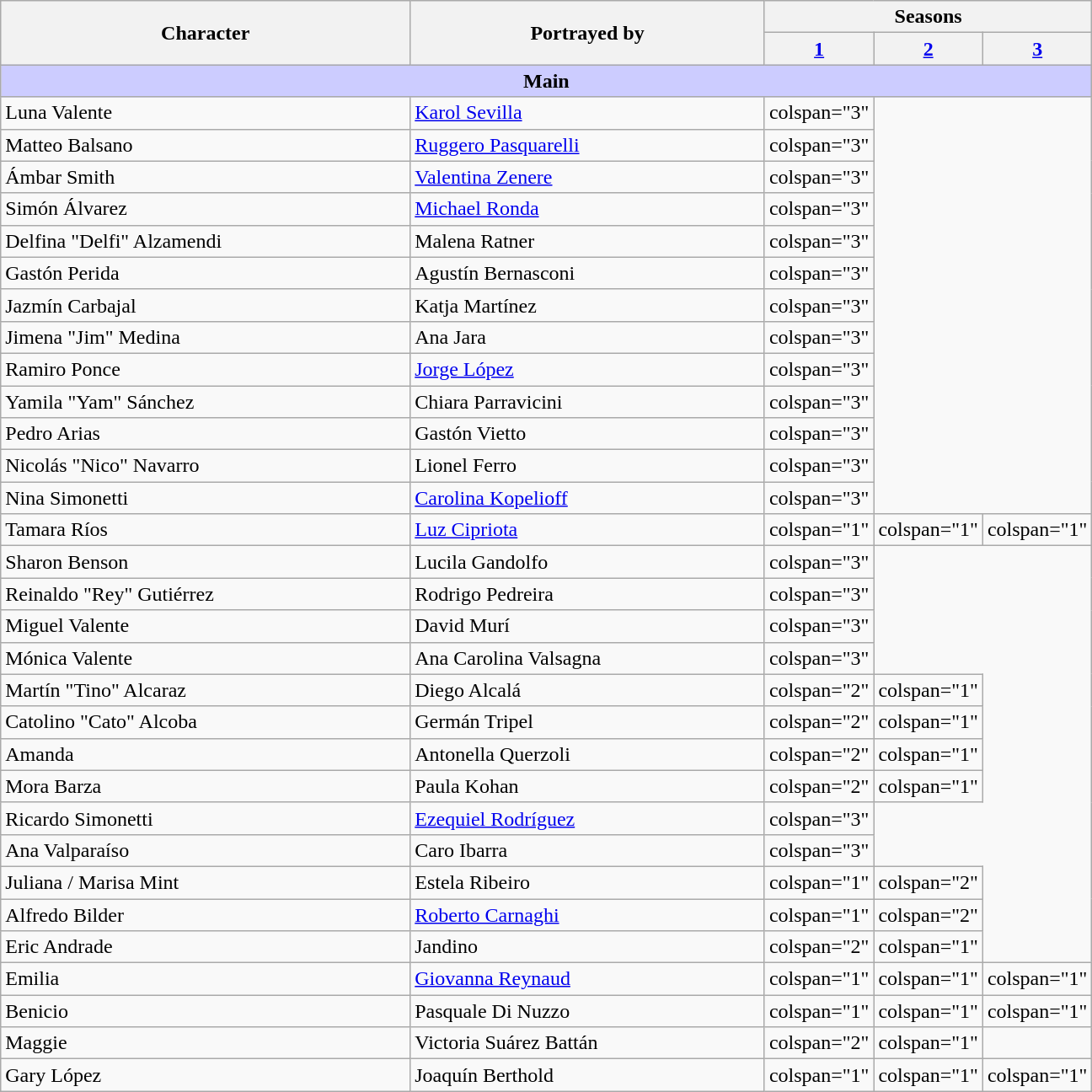<table class="wikitable">
<tr>
<th rowspan="2">Character</th>
<th rowspan="2">Portrayed by</th>
<th colspan="3">Seasons</th>
</tr>
<tr>
<th style="width:10%;"><a href='#'>1</a></th>
<th style="width:10%;"><a href='#'>2</a></th>
<th style="width:10%;"><a href='#'>3</a></th>
</tr>
<tr>
<th scope="row" colspan="5" style="background-color:#ccccff;">Main</th>
</tr>
<tr>
<td>Luna Valente</td>
<td><a href='#'>Karol Sevilla</a></td>
<td>colspan="3" </td>
</tr>
<tr>
<td>Matteo Balsano</td>
<td><a href='#'>Ruggero Pasquarelli</a></td>
<td>colspan="3" </td>
</tr>
<tr>
<td>Ámbar Smith</td>
<td><a href='#'>Valentina Zenere</a></td>
<td>colspan="3" </td>
</tr>
<tr>
<td>Simón Álvarez</td>
<td><a href='#'>Michael Ronda</a></td>
<td>colspan="3" </td>
</tr>
<tr>
<td>Delfina "Delfi" Alzamendi</td>
<td>Malena Ratner</td>
<td>colspan="3" </td>
</tr>
<tr>
<td>Gastón Perida</td>
<td>Agustín Bernasconi</td>
<td>colspan="3" </td>
</tr>
<tr>
<td>Jazmín Carbajal</td>
<td>Katja Martínez</td>
<td>colspan="3" </td>
</tr>
<tr>
<td>Jimena "Jim" Medina</td>
<td>Ana Jara</td>
<td>colspan="3" </td>
</tr>
<tr>
<td>Ramiro Ponce</td>
<td><a href='#'>Jorge López</a></td>
<td>colspan="3" </td>
</tr>
<tr>
<td>Yamila "Yam" Sánchez</td>
<td>Chiara Parravicini</td>
<td>colspan="3" </td>
</tr>
<tr>
<td>Pedro Arias</td>
<td>Gastón Vietto</td>
<td>colspan="3" </td>
</tr>
<tr>
<td>Nicolás "Nico" Navarro</td>
<td>Lionel Ferro</td>
<td>colspan="3" </td>
</tr>
<tr>
<td>Nina Simonetti</td>
<td><a href='#'>Carolina Kopelioff</a></td>
<td>colspan="3" </td>
</tr>
<tr>
<td>Tamara Ríos</td>
<td><a href='#'>Luz Cipriota</a></td>
<td>colspan="1" </td>
<td>colspan="1" </td>
<td>colspan="1" </td>
</tr>
<tr>
<td>Sharon Benson</td>
<td>Lucila Gandolfo</td>
<td>colspan="3" </td>
</tr>
<tr>
<td>Reinaldo "Rey" Gutiérrez</td>
<td>Rodrigo Pedreira</td>
<td>colspan="3" </td>
</tr>
<tr>
<td>Miguel Valente</td>
<td>David Murí</td>
<td>colspan="3" </td>
</tr>
<tr>
<td>Mónica Valente</td>
<td>Ana Carolina Valsagna</td>
<td>colspan="3" </td>
</tr>
<tr>
<td>Martín "Tino" Alcaraz</td>
<td>Diego Alcalá</td>
<td>colspan="2" </td>
<td>colspan="1"  </td>
</tr>
<tr>
<td>Catolino "Cato" Alcoba</td>
<td>Germán Tripel</td>
<td>colspan="2" </td>
<td>colspan="1"  </td>
</tr>
<tr>
<td>Amanda</td>
<td>Antonella Querzoli</td>
<td>colspan="2" </td>
<td>colspan="1"  </td>
</tr>
<tr>
<td>Mora Barza</td>
<td>Paula Kohan</td>
<td>colspan="2" </td>
<td>colspan="1" </td>
</tr>
<tr>
<td>Ricardo Simonetti</td>
<td><a href='#'>Ezequiel Rodríguez</a></td>
<td>colspan="3" </td>
</tr>
<tr>
<td>Ana Valparaíso</td>
<td>Caro Ibarra</td>
<td>colspan="3" </td>
</tr>
<tr>
<td>Juliana / Marisa Mint</td>
<td>Estela Ribeiro</td>
<td>colspan="1" </td>
<td>colspan="2" </td>
</tr>
<tr>
<td>Alfredo Bilder</td>
<td><a href='#'>Roberto Carnaghi</a></td>
<td>colspan="1" </td>
<td>colspan="2" </td>
</tr>
<tr>
<td>Eric Andrade</td>
<td>Jandino</td>
<td>colspan="2" </td>
<td>colspan="1" </td>
</tr>
<tr>
<td>Emilia</td>
<td><a href='#'>Giovanna Reynaud</a></td>
<td>colspan="1" </td>
<td>colspan="1" </td>
<td>colspan="1" </td>
</tr>
<tr>
<td>Benicio</td>
<td>Pasquale Di Nuzzo</td>
<td>colspan="1" </td>
<td>colspan="1" </td>
<td>colspan="1" </td>
</tr>
<tr>
<td>Maggie</td>
<td>Victoria Suárez Battán</td>
<td>colspan="2" </td>
<td>colspan="1" </td>
</tr>
<tr>
<td>Gary López</td>
<td>Joaquín Berthold</td>
<td>colspan="1" </td>
<td>colspan="1" </td>
<td>colspan="1" </td>
</tr>
</table>
